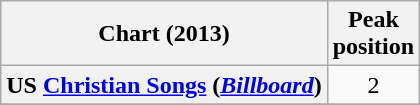<table class="wikitable sortable plainrowheaders" style="text-align:center">
<tr>
<th scope="col">Chart (2013)</th>
<th scope="col">Peak<br>position</th>
</tr>
<tr>
<th scope="row">US <a href='#'>Christian Songs</a> (<em><a href='#'>Billboard</a></em>)</th>
<td>2</td>
</tr>
<tr>
</tr>
</table>
